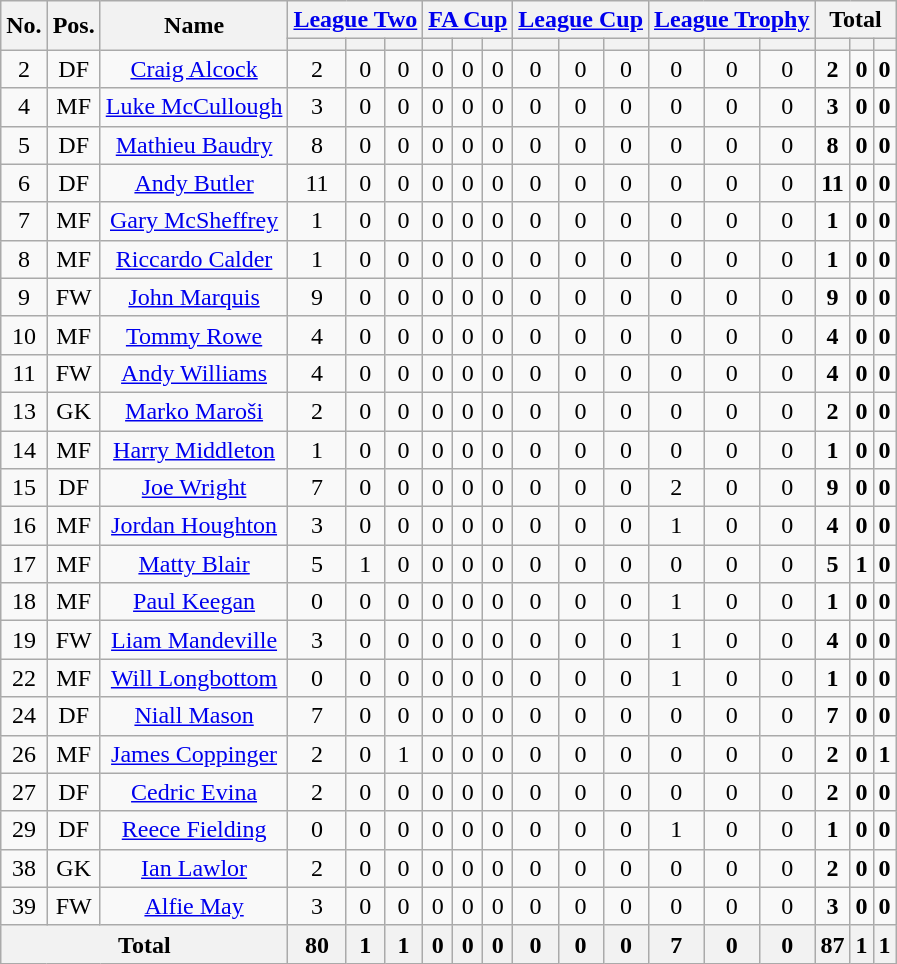<table class="wikitable sortable" style="text-align: center">
<tr>
<th rowspan="2">No.</th>
<th rowspan="2">Pos.</th>
<th rowspan="2">Name</th>
<th colspan="3"><a href='#'>League Two</a></th>
<th colspan="3"><a href='#'>FA Cup</a></th>
<th colspan="3"><a href='#'>League Cup</a></th>
<th colspan="3"><a href='#'>League Trophy</a></th>
<th colspan="3">Total</th>
</tr>
<tr>
<th></th>
<th></th>
<th></th>
<th></th>
<th></th>
<th></th>
<th></th>
<th></th>
<th></th>
<th></th>
<th></th>
<th></th>
<th></th>
<th></th>
<th></th>
</tr>
<tr>
<td>2</td>
<td>DF</td>
<td><a href='#'>Craig Alcock</a></td>
<td>2</td>
<td>0</td>
<td>0</td>
<td>0</td>
<td>0</td>
<td>0</td>
<td>0</td>
<td>0</td>
<td>0</td>
<td>0</td>
<td>0</td>
<td>0</td>
<td><strong>2</strong></td>
<td><strong>0</strong></td>
<td><strong>0</strong></td>
</tr>
<tr>
<td>4</td>
<td>MF</td>
<td><a href='#'>Luke McCullough</a></td>
<td>3</td>
<td>0</td>
<td>0</td>
<td>0</td>
<td>0</td>
<td>0</td>
<td>0</td>
<td>0</td>
<td>0</td>
<td>0</td>
<td>0</td>
<td>0</td>
<td><strong>3</strong></td>
<td><strong>0</strong></td>
<td><strong>0</strong></td>
</tr>
<tr>
<td>5</td>
<td>DF</td>
<td><a href='#'>Mathieu Baudry</a></td>
<td>8</td>
<td>0</td>
<td>0</td>
<td>0</td>
<td>0</td>
<td>0</td>
<td>0</td>
<td>0</td>
<td>0</td>
<td>0</td>
<td>0</td>
<td>0</td>
<td><strong>8</strong></td>
<td><strong>0</strong></td>
<td><strong>0</strong></td>
</tr>
<tr>
<td>6</td>
<td>DF</td>
<td><a href='#'>Andy Butler</a></td>
<td>11</td>
<td>0</td>
<td>0</td>
<td>0</td>
<td>0</td>
<td>0</td>
<td>0</td>
<td>0</td>
<td>0</td>
<td>0</td>
<td>0</td>
<td>0</td>
<td><strong>11</strong></td>
<td><strong>0</strong></td>
<td><strong>0</strong></td>
</tr>
<tr>
<td>7</td>
<td>MF</td>
<td><a href='#'>Gary McSheffrey</a></td>
<td>1</td>
<td>0</td>
<td>0</td>
<td>0</td>
<td>0</td>
<td>0</td>
<td>0</td>
<td>0</td>
<td>0</td>
<td>0</td>
<td>0</td>
<td>0</td>
<td><strong>1</strong></td>
<td><strong>0</strong></td>
<td><strong>0</strong></td>
</tr>
<tr>
<td>8</td>
<td>MF</td>
<td><a href='#'>Riccardo Calder</a></td>
<td>1</td>
<td>0</td>
<td>0</td>
<td>0</td>
<td>0</td>
<td>0</td>
<td>0</td>
<td>0</td>
<td>0</td>
<td>0</td>
<td>0</td>
<td>0</td>
<td><strong>1</strong></td>
<td><strong>0</strong></td>
<td><strong>0</strong></td>
</tr>
<tr>
<td>9</td>
<td>FW</td>
<td><a href='#'>John Marquis</a></td>
<td>9</td>
<td>0</td>
<td>0</td>
<td>0</td>
<td>0</td>
<td>0</td>
<td>0</td>
<td>0</td>
<td>0</td>
<td>0</td>
<td>0</td>
<td>0</td>
<td><strong>9</strong></td>
<td><strong>0</strong></td>
<td><strong>0</strong></td>
</tr>
<tr>
<td>10</td>
<td>MF</td>
<td><a href='#'>Tommy Rowe</a></td>
<td>4</td>
<td>0</td>
<td>0</td>
<td>0</td>
<td>0</td>
<td>0</td>
<td>0</td>
<td>0</td>
<td>0</td>
<td>0</td>
<td>0</td>
<td>0</td>
<td><strong>4</strong></td>
<td><strong>0</strong></td>
<td><strong>0</strong></td>
</tr>
<tr>
<td>11</td>
<td>FW</td>
<td><a href='#'>Andy Williams</a></td>
<td>4</td>
<td>0</td>
<td>0</td>
<td>0</td>
<td>0</td>
<td>0</td>
<td>0</td>
<td>0</td>
<td>0</td>
<td>0</td>
<td>0</td>
<td>0</td>
<td><strong>4</strong></td>
<td><strong>0</strong></td>
<td><strong>0</strong></td>
</tr>
<tr>
<td>13</td>
<td>GK</td>
<td><a href='#'>Marko Maroši</a></td>
<td>2</td>
<td>0</td>
<td>0</td>
<td>0</td>
<td>0</td>
<td>0</td>
<td>0</td>
<td>0</td>
<td>0</td>
<td>0</td>
<td>0</td>
<td>0</td>
<td><strong>2</strong></td>
<td><strong>0</strong></td>
<td><strong>0</strong></td>
</tr>
<tr>
<td>14</td>
<td>MF</td>
<td><a href='#'>Harry Middleton</a></td>
<td>1</td>
<td>0</td>
<td>0</td>
<td>0</td>
<td>0</td>
<td>0</td>
<td>0</td>
<td>0</td>
<td>0</td>
<td>0</td>
<td>0</td>
<td>0</td>
<td><strong>1</strong></td>
<td><strong>0</strong></td>
<td><strong>0</strong></td>
</tr>
<tr>
<td>15</td>
<td>DF</td>
<td><a href='#'>Joe Wright</a></td>
<td>7</td>
<td>0</td>
<td>0</td>
<td>0</td>
<td>0</td>
<td>0</td>
<td>0</td>
<td>0</td>
<td>0</td>
<td>2</td>
<td>0</td>
<td>0</td>
<td><strong>9</strong></td>
<td><strong>0</strong></td>
<td><strong>0</strong></td>
</tr>
<tr>
<td>16</td>
<td>MF</td>
<td><a href='#'>Jordan Houghton</a></td>
<td>3</td>
<td>0</td>
<td>0</td>
<td>0</td>
<td>0</td>
<td>0</td>
<td>0</td>
<td>0</td>
<td>0</td>
<td>1</td>
<td>0</td>
<td>0</td>
<td><strong>4</strong></td>
<td><strong>0</strong></td>
<td><strong>0</strong></td>
</tr>
<tr>
<td>17</td>
<td>MF</td>
<td><a href='#'>Matty Blair</a></td>
<td>5</td>
<td>1</td>
<td>0</td>
<td>0</td>
<td>0</td>
<td>0</td>
<td>0</td>
<td>0</td>
<td>0</td>
<td>0</td>
<td>0</td>
<td>0</td>
<td><strong>5</strong></td>
<td><strong>1</strong></td>
<td><strong>0</strong></td>
</tr>
<tr>
<td>18</td>
<td>MF</td>
<td><a href='#'>Paul Keegan</a></td>
<td>0</td>
<td>0</td>
<td>0</td>
<td>0</td>
<td>0</td>
<td>0</td>
<td>0</td>
<td>0</td>
<td>0</td>
<td>1</td>
<td>0</td>
<td>0</td>
<td><strong>1</strong></td>
<td><strong>0</strong></td>
<td><strong>0</strong></td>
</tr>
<tr>
<td>19</td>
<td>FW</td>
<td><a href='#'>Liam Mandeville</a></td>
<td>3</td>
<td>0</td>
<td>0</td>
<td>0</td>
<td>0</td>
<td>0</td>
<td>0</td>
<td>0</td>
<td>0</td>
<td>1</td>
<td>0</td>
<td>0</td>
<td><strong>4</strong></td>
<td><strong>0</strong></td>
<td><strong>0</strong></td>
</tr>
<tr>
<td>22</td>
<td>MF</td>
<td><a href='#'>Will Longbottom</a></td>
<td>0</td>
<td>0</td>
<td>0</td>
<td>0</td>
<td>0</td>
<td>0</td>
<td>0</td>
<td>0</td>
<td>0</td>
<td>1</td>
<td>0</td>
<td>0</td>
<td><strong>1</strong></td>
<td><strong>0</strong></td>
<td><strong>0</strong></td>
</tr>
<tr>
<td>24</td>
<td>DF</td>
<td><a href='#'>Niall Mason</a></td>
<td>7</td>
<td>0</td>
<td>0</td>
<td>0</td>
<td>0</td>
<td>0</td>
<td>0</td>
<td>0</td>
<td>0</td>
<td>0</td>
<td>0</td>
<td>0</td>
<td><strong>7</strong></td>
<td><strong>0</strong></td>
<td><strong>0</strong></td>
</tr>
<tr>
<td>26</td>
<td>MF</td>
<td><a href='#'>James Coppinger</a></td>
<td>2</td>
<td>0</td>
<td>1</td>
<td>0</td>
<td>0</td>
<td>0</td>
<td>0</td>
<td>0</td>
<td>0</td>
<td>0</td>
<td>0</td>
<td>0</td>
<td><strong>2</strong></td>
<td><strong>0</strong></td>
<td><strong>1</strong></td>
</tr>
<tr>
<td>27</td>
<td>DF</td>
<td><a href='#'>Cedric Evina</a></td>
<td>2</td>
<td>0</td>
<td>0</td>
<td>0</td>
<td>0</td>
<td>0</td>
<td>0</td>
<td>0</td>
<td>0</td>
<td>0</td>
<td>0</td>
<td>0</td>
<td><strong>2</strong></td>
<td><strong>0</strong></td>
<td><strong>0</strong></td>
</tr>
<tr>
<td>29</td>
<td>DF</td>
<td><a href='#'>Reece Fielding</a></td>
<td>0</td>
<td>0</td>
<td>0</td>
<td>0</td>
<td>0</td>
<td>0</td>
<td>0</td>
<td>0</td>
<td>0</td>
<td>1</td>
<td>0</td>
<td>0</td>
<td><strong>1</strong></td>
<td><strong>0</strong></td>
<td><strong>0</strong></td>
</tr>
<tr>
<td>38</td>
<td>GK</td>
<td><a href='#'>Ian Lawlor</a></td>
<td>2</td>
<td>0</td>
<td>0</td>
<td>0</td>
<td>0</td>
<td>0</td>
<td>0</td>
<td>0</td>
<td>0</td>
<td>0</td>
<td>0</td>
<td>0</td>
<td><strong>2</strong></td>
<td><strong>0</strong></td>
<td><strong>0</strong></td>
</tr>
<tr>
<td>39</td>
<td>FW</td>
<td><a href='#'>Alfie May</a></td>
<td>3</td>
<td>0</td>
<td>0</td>
<td>0</td>
<td>0</td>
<td>0</td>
<td>0</td>
<td>0</td>
<td>0</td>
<td>0</td>
<td>0</td>
<td>0</td>
<td><strong>3</strong></td>
<td><strong>0</strong></td>
<td><strong>0</strong></td>
</tr>
<tr>
<th colspan="3">Total</th>
<th>80</th>
<th>1</th>
<th>1</th>
<th>0</th>
<th>0</th>
<th>0</th>
<th>0</th>
<th>0</th>
<th>0</th>
<th>7</th>
<th>0</th>
<th>0</th>
<th>87</th>
<th>1</th>
<th>1</th>
</tr>
</table>
